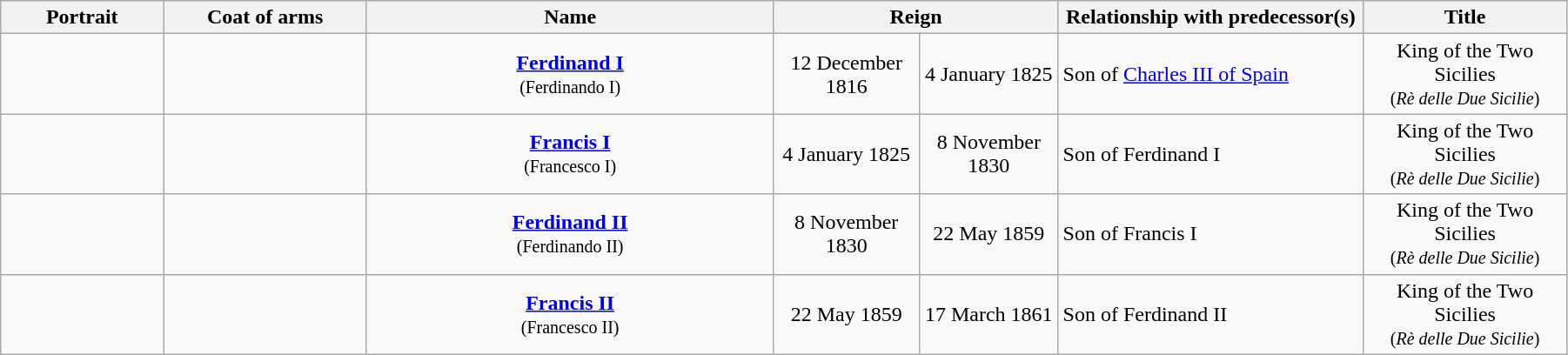<table width=95% class="wikitable sticky-header">
<tr>
<th width=8%>Portrait</th>
<th width=10%>Coat of arms</th>
<th width=20%>Name</th>
<th colspan=2 width=14%>Reign</th>
<th width=15%>Relationship with predecessor(s)</th>
<th width=10%>Title</th>
</tr>
<tr>
<td align="center"></td>
<td align="center"></td>
<td align="center"><strong><a href='#'>Ferdinand I</a></strong><br><small>(Ferdinando I)</small></td>
<td align="center">12 December 1816</td>
<td align="center">4 January 1825</td>
<td>Son of <a href='#'>Charles III of Spain</a></td>
<td align="center">King of the Two Sicilies<br><small>(<em>Rè delle Due Sicilie</em>)</small></td>
</tr>
<tr>
<td align="center"></td>
<td align="center"></td>
<td align="center"><strong><a href='#'>Francis I</a></strong><br><small>(Francesco I)</small></td>
<td align="center">4 January 1825</td>
<td align="center">8 November 1830</td>
<td>Son of Ferdinand I</td>
<td align="center">King of the Two Sicilies<br><small>(<em>Rè delle Due Sicilie</em>)</small></td>
</tr>
<tr>
<td align="center"></td>
<td align="center"></td>
<td align="center"><strong><a href='#'>Ferdinand II</a></strong><br><small>(Ferdinando II)</small></td>
<td align="center">8 November 1830</td>
<td align="center">22 May 1859</td>
<td>Son of Francis I</td>
<td align="center">King of the Two Sicilies<br><small>(<em>Rè delle Due Sicilie</em>)</small></td>
</tr>
<tr>
<td align="center"></td>
<td align="center"></td>
<td align="center"><strong><a href='#'>Francis II</a></strong><br><small>(Francesco II)</small></td>
<td align="center">22 May 1859</td>
<td align="center">17 March 1861</td>
<td>Son of Ferdinand II</td>
<td align="center">King of the Two Sicilies<br><small>(<em>Rè delle Due Sicilie</em>)</small></td>
</tr>
</table>
